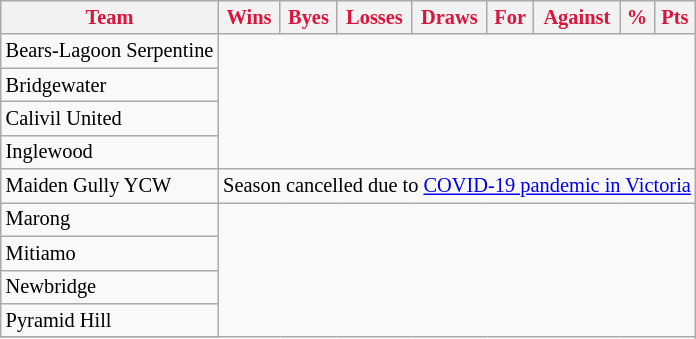<table style="font-size: 85%; text-align: left;" class="wikitable">
<tr>
<th style="color:crimson">Team</th>
<th style="color:crimson">Wins</th>
<th style="color:crimson">Byes</th>
<th style="color:crimson">Losses</th>
<th style="color:crimson">Draws</th>
<th style="color:crimson">For</th>
<th style="color:crimson">Against</th>
<th style="color:crimson">%</th>
<th style="color:crimson">Pts</th>
</tr>
<tr>
<td>Bears-Lagoon Serpentine</td>
</tr>
<tr>
<td>Bridgewater</td>
</tr>
<tr>
<td>Calivil United</td>
</tr>
<tr>
<td>Inglewood</td>
</tr>
<tr>
<td>Maiden Gully YCW</td>
<td colspan=8 align=center>Season cancelled due to <a href='#'>COVID-19 pandemic in Victoria</a></td>
</tr>
<tr>
<td>Marong</td>
</tr>
<tr>
<td>Mitiamo</td>
</tr>
<tr>
<td>Newbridge</td>
</tr>
<tr>
<td>Pyramid Hill</td>
</tr>
<tr>
</tr>
</table>
